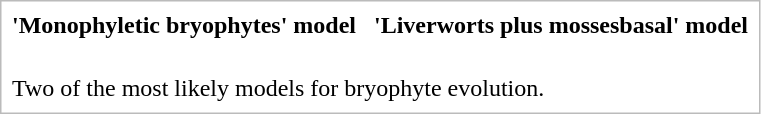<table cellpadding=5 style="border:1px solid #BBB" cellpadding=10;>
<tr>
<th>'Monophyletic bryophytes' model</th>
<th>'Liverworts plus mossesbasal' model</th>
</tr>
<tr>
<td></td>
<td></td>
</tr>
<tr>
<td colspan="2">Two of the most likely models for bryophyte evolution.</td>
</tr>
</table>
